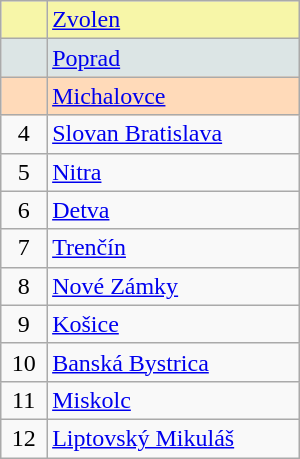<table class="wikitable" style="width:200px;">
<tr style="background:#F7F6A8;">
<td align=center></td>
<td><a href='#'>Zvolen</a></td>
</tr>
<tr style="background:#DCE5E5;">
<td align=center></td>
<td><a href='#'>Poprad</a></td>
</tr>
<tr style="background:#FFDAB9;">
<td align=center></td>
<td><a href='#'>Michalovce</a></td>
</tr>
<tr>
<td align=center>4</td>
<td><a href='#'>Slovan Bratislava</a></td>
</tr>
<tr>
<td align=center>5</td>
<td><a href='#'>Nitra</a></td>
</tr>
<tr>
<td align=center>6</td>
<td><a href='#'>Detva</a></td>
</tr>
<tr>
<td align=center>7</td>
<td><a href='#'>Trenčín</a></td>
</tr>
<tr>
<td align=center>8</td>
<td><a href='#'>Nové Zámky</a></td>
</tr>
<tr>
<td align=center>9</td>
<td><a href='#'>Košice</a></td>
</tr>
<tr>
<td align=center>10</td>
<td><a href='#'>Banská Bystrica</a></td>
</tr>
<tr>
<td align=center>11</td>
<td><a href='#'>Miskolc</a></td>
</tr>
<tr>
<td align=center>12</td>
<td><a href='#'>Liptovský Mikuláš</a></td>
</tr>
</table>
